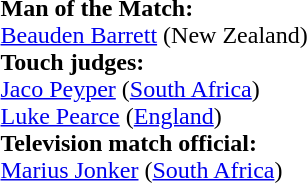<table style="width:50%">
<tr>
<td><br><strong>Man of the Match:</strong>
<br><a href='#'>Beauden Barrett</a> (New Zealand)<br><strong>Touch judges:</strong>
<br><a href='#'>Jaco Peyper</a> (<a href='#'>South Africa</a>)
<br><a href='#'>Luke Pearce</a> (<a href='#'>England</a>)
<br><strong>Television match official:</strong>
<br><a href='#'>Marius Jonker</a> (<a href='#'>South Africa</a>)</td>
</tr>
</table>
